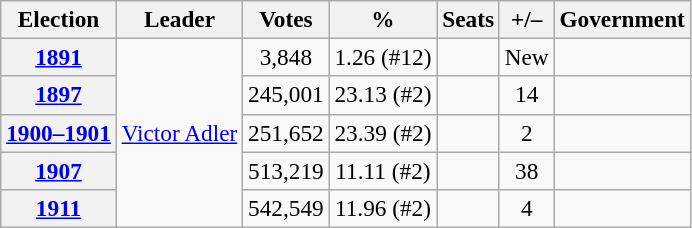<table class="wikitable" style="font-size:97%; text-align:center;">
<tr>
<th>Election</th>
<th>Leader</th>
<th>Votes</th>
<th>%</th>
<th>Seats</th>
<th>+/–</th>
<th>Government</th>
</tr>
<tr>
<th><a href='#'>1891</a></th>
<td rowspan=5><a href='#'>Victor Adler</a></td>
<td>3,848</td>
<td>1.26 (#12)</td>
<td></td>
<td>New</td>
<td></td>
</tr>
<tr>
<th><a href='#'>1897</a></th>
<td>245,001</td>
<td>23.13 (#2)</td>
<td></td>
<td> 14</td>
<td></td>
</tr>
<tr>
<th><a href='#'>1900–1901</a></th>
<td>251,652</td>
<td>23.39 (#2)</td>
<td></td>
<td> 2</td>
<td></td>
</tr>
<tr>
<th><a href='#'>1907</a></th>
<td>513,219</td>
<td>11.11 (#2)</td>
<td></td>
<td> 38</td>
<td></td>
</tr>
<tr>
<th><a href='#'>1911</a></th>
<td>542,549</td>
<td>11.96 (#2)</td>
<td></td>
<td> 4</td>
<td></td>
</tr>
</table>
